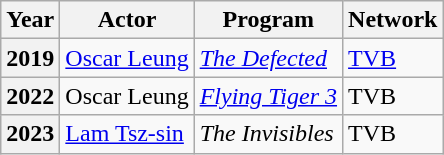<table class="wikitable plainrowheaders">
<tr>
<th>Year</th>
<th>Actor</th>
<th>Program</th>
<th>Network</th>
</tr>
<tr>
<th scope="row">2019</th>
<td><a href='#'>Oscar Leung</a></td>
<td><em><a href='#'>The Defected</a></em></td>
<td><a href='#'>TVB</a></td>
</tr>
<tr>
<th scope="row">2022</th>
<td>Oscar Leung</td>
<td><em><a href='#'>Flying Tiger 3</a></em></td>
<td>TVB</td>
</tr>
<tr>
<th scope="row">2023</th>
<td><a href='#'>Lam Tsz-sin</a></td>
<td><em>The Invisibles</em></td>
<td>TVB</td>
</tr>
</table>
